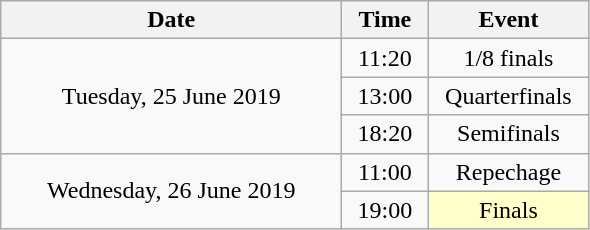<table class="wikitable" style="text-align:center;">
<tr>
<th width="220">Date</th>
<th width="50">Time</th>
<th width="100">Event</th>
</tr>
<tr>
<td rowspan="3">Tuesday, 25 June 2019</td>
<td>11:20</td>
<td>1/8 finals</td>
</tr>
<tr>
<td>13:00</td>
<td>Quarterfinals</td>
</tr>
<tr>
<td>18:20</td>
<td>Semifinals</td>
</tr>
<tr>
<td rowspan="2">Wednesday, 26 June 2019</td>
<td>11:00</td>
<td>Repechage</td>
</tr>
<tr>
<td>19:00</td>
<td bgcolor="ffffcc">Finals</td>
</tr>
</table>
